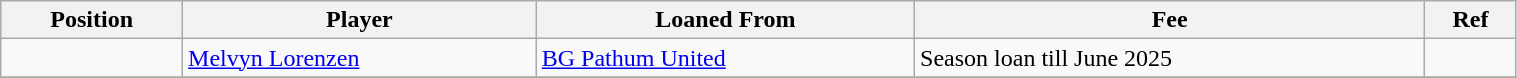<table class="wikitable sortable" style="width:80%; text-align:center; font-size:100%; text-align:left;">
<tr>
<th><strong>Position</strong></th>
<th><strong>Player</strong></th>
<th><strong>Loaned From</strong></th>
<th><strong>Fee</strong></th>
<th><strong>Ref</strong></th>
</tr>
<tr>
<td></td>
<td> <a href='#'>Melvyn Lorenzen</a></td>
<td> <a href='#'>BG Pathum United</a></td>
<td>Season loan till June 2025</td>
<td></td>
</tr>
<tr>
</tr>
</table>
